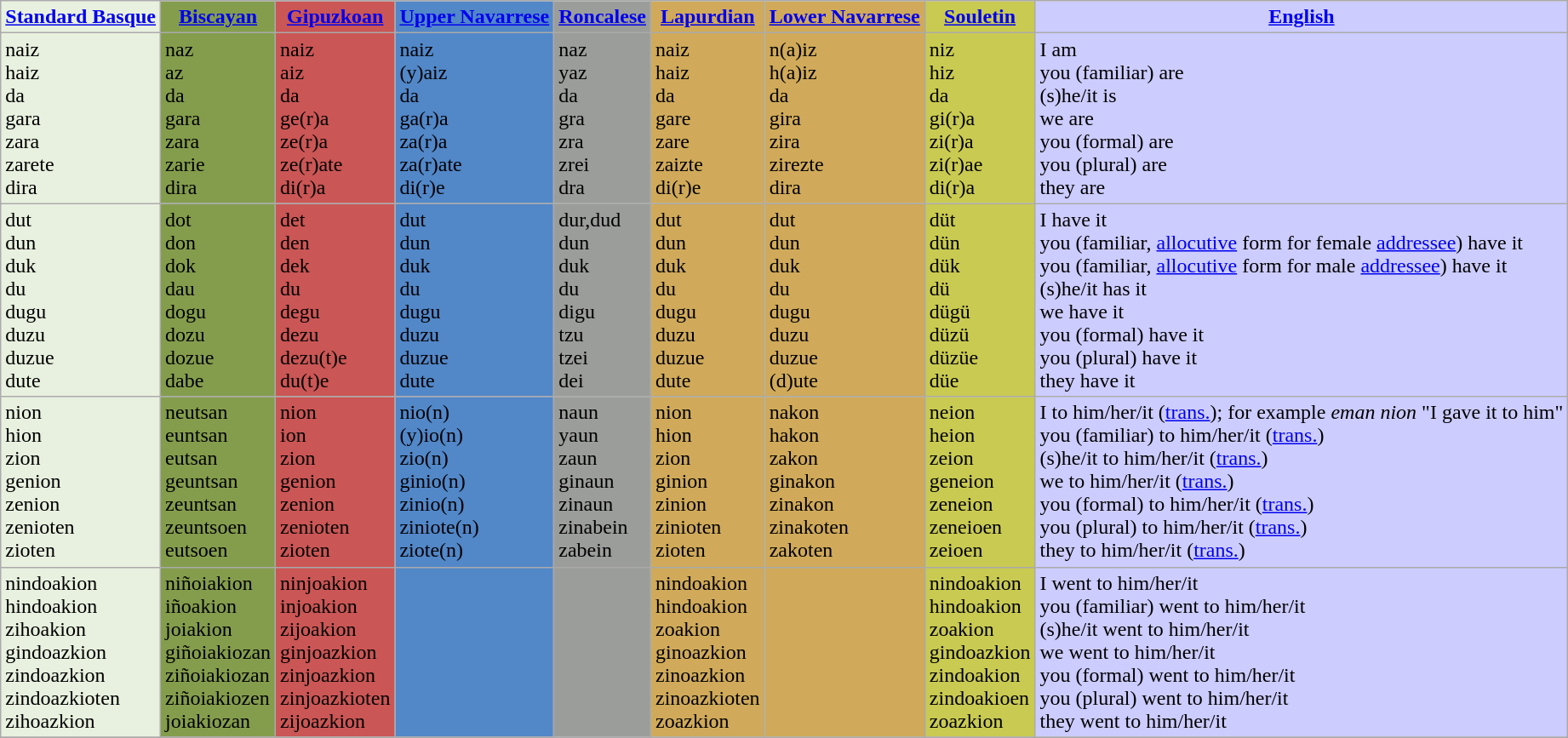<table class="wikitable" style="font-size: 100%">
<tr>
<th style="background-color: #e8f1df"><a href='#'>Standard Basque</a></th>
<th style="background-color: #849D4D"><a href='#'>Biscayan</a></th>
<th style="background-color: #CA5655"><a href='#'>Gipuzkoan</a></th>
<th style="background-color: #5287C8"><a href='#'>Upper Navarrese</a></th>
<th style="background-color: #9B9D9A"><a href='#'>Roncalese</a></th>
<th style="background-color: #D0AA5A"><a href='#'>Lapurdian</a></th>
<th style="background-color: #D0AA5A"><a href='#'>Lower Navarrese</a></th>
<th style="background-color: #C9CA52"><a href='#'>Souletin</a></th>
<th style="background-color: #CCCCFF"><a href='#'>English</a></th>
</tr>
<tr>
<td style="background-color: #e8f1df">naiz<br>haiz<br>da<br>gara<br>zara<br>zarete<br>dira</td>
<td style="background-color: #849D4D">naz<br>az<br>da<br>gara<br>zara<br>zarie<br>dira</td>
<td style="background-color: #CA5655">naiz<br>aiz<br>da<br>ge(r)a<br>ze(r)a<br>ze(r)ate<br>di(r)a</td>
<td style="background-color: #5287C8">naiz<br>(y)aiz<br>da<br>ga(r)a<br>za(r)a<br>za(r)ate<br>di(r)e</td>
<td style="background-color: #9B9D9A">naz<br>yaz<br>da<br>gra<br>zra<br>zrei<br>dra</td>
<td style="background-color: #D0AA5A">naiz<br>haiz<br>da<br>gare<br>zare<br>zaizte<br>di(r)e</td>
<td style="background-color: #D0AA5A">n(a)iz<br>h(a)iz<br>da<br>gira<br>zira<br>zirezte<br>dira</td>
<td style="background-color: #C9CA52">niz<br>hiz<br>da<br>gi(r)a<br>zi(r)a<br>zi(r)ae<br>di(r)a</td>
<td style="background-color: #CCCCFF">I am<br>you (familiar) are<br>(s)he/it is<br>we are<br>you (formal) are<br>you (plural) are<br>they are</td>
</tr>
<tr>
<td style="background-color: #e8f1df">dut<br>dun<br>duk<br>du<br>dugu<br>duzu<br>duzue<br>dute</td>
<td style="background-color: #849D4D">dot<br>don<br>dok<br>dau<br>dogu<br>dozu<br>dozue<br>dabe</td>
<td style="background-color: #CA5655">det<br>den<br>dek<br>du<br>degu<br>dezu<br>dezu(t)e<br>du(t)e</td>
<td style="background-color: #5287C8">dut<br>dun<br>duk<br>du<br>dugu<br>duzu<br>duzue<br>dute</td>
<td style="background-color: #9B9D9A">dur,dud <br>dun<br>duk<br>du<br>digu<br>tzu<br>tzei<br>dei</td>
<td style="background-color: #D0AA5A">dut<br>dun<br>duk<br>du<br>dugu<br>duzu<br>duzue<br>dute</td>
<td style="background-color: #D0AA5A">dut<br>dun<br>duk<br>du<br>dugu<br>duzu<br>duzue<br>(d)ute</td>
<td style="background-color: #C9CA52">düt<br>dün<br>dük<br>dü<br>dügü<br>düzü<br>düzüe<br>düe</td>
<td style="background-color: #CCCCFF">I have it<br>you (familiar, <a href='#'>allocutive</a> form for female <a href='#'>addressee</a>) have it<br>you (familiar, <a href='#'>allocutive</a> form for male <a href='#'>addressee</a>) have it<br>(s)he/it has it<br>we have it<br>you (formal) have it<br>you (plural) have it<br>they have it</td>
</tr>
<tr>
<td style="background-color: #e8f1df">nion<br>hion<br>zion<br>genion<br>zenion<br>zenioten<br>zioten</td>
<td style="background-color: #849D4D">neutsan<br>euntsan<br>eutsan<br>geuntsan<br>zeuntsan<br>zeuntsoen<br>eutsoen</td>
<td style="background-color: #CA5655">nion<br>ion<br>zion<br>genion<br>zenion<br>zenioten<br>zioten</td>
<td style="background-color: #5287C8">nio(n)<br>(y)io(n)<br>zio(n)<br>ginio(n)<br>zinio(n)<br>ziniote(n)<br>ziote(n)</td>
<td style="background-color: #9B9D9A">naun<br>yaun<br>zaun<br>ginaun<br>zinaun<br>zinabein<br>zabein</td>
<td style="background-color: #D0AA5A">nion<br>hion<br>zion<br>ginion<br>zinion<br>zinioten<br>zioten</td>
<td style="background-color: #D0AA5A">nakon<br>hakon<br>zakon<br>ginakon<br>zinakon<br>zinakoten<br>zakoten</td>
<td style="background-color: #C9CA52">neion<br>heion<br>zeion<br>geneion<br>zeneion<br>zeneioen<br>zeioen</td>
<td style="background-color: #CCCCFF">I to him/her/it (<a href='#'>trans.</a>); for example <em>eman nion</em> "I gave it to him"<br>you (familiar) to him/her/it (<a href='#'>trans.</a>)<br>(s)he/it to him/her/it (<a href='#'>trans.</a>)<br>we to him/her/it (<a href='#'>trans.</a>)<br>you (formal) to him/her/it (<a href='#'>trans.</a>)<br>you (plural) to him/her/it (<a href='#'>trans.</a>)<br>they to him/her/it (<a href='#'>trans.</a>)</td>
</tr>
<tr>
<td style="background-color: #e8f1df">nindoakion<br>hindoakion<br>zihoakion<br>gindoazkion<br>zindoazkion<br>zindoazkioten<br>zihoazkion</td>
<td style="background-color: #849D4D">niñoiakion<br>iñoakion<br>joiakion<br>giñoiakiozan<br>ziñoiakiozan<br>ziñoiakiozen<br>joiakiozan</td>
<td style="background-color: #CA5655">ninjoakion<br>injoakion<br>zijoakion<br>ginjoazkion<br>zinjoazkion<br>zinjoazkioten<br>zijoazkion</td>
<td style="background-color: #5287C8"><br><br><br><br><br><br></td>
<td style="background-color: #9B9D9A"><br><br><br><br><br><br></td>
<td style="background-color: #D0AA5A">nindoakion<br>hindoakion<br>zoakion<br>ginoazkion<br>zinoazkion<br>zinoazkioten<br>zoazkion</td>
<td style="background-color: #D0AA5A"><br><br><br><br><br><br></td>
<td style="background-color: #C9CA52">nindoakion<br>hindoakion<br>zoakion<br>gindoazkion<br>zindoakion<br>zindoakioen<br>zoazkion</td>
<td style="background-color: #CCCCFF">I went to him/her/it<br>you (familiar) went to him/her/it<br>(s)he/it went to him/her/it<br>we went to him/her/it<br>you (formal) went to him/her/it<br>you (plural) went to him/her/it<br>they went to him/her/it</td>
</tr>
<tr>
</tr>
</table>
